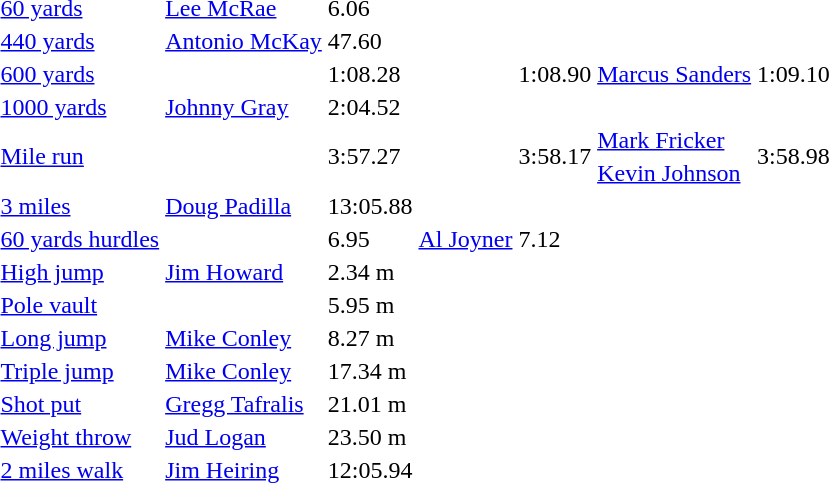<table>
<tr>
<td><a href='#'>60 yards</a></td>
<td><a href='#'>Lee McRae</a></td>
<td>6.06</td>
<td></td>
<td></td>
<td></td>
<td></td>
</tr>
<tr>
<td><a href='#'>440 yards</a></td>
<td><a href='#'>Antonio McKay</a></td>
<td>47.60</td>
<td></td>
<td></td>
<td></td>
<td></td>
</tr>
<tr>
<td><a href='#'>600 yards</a></td>
<td></td>
<td>1:08.28</td>
<td></td>
<td>1:08.90</td>
<td><a href='#'>Marcus Sanders</a></td>
<td>1:09.10</td>
</tr>
<tr>
<td><a href='#'>1000 yards</a></td>
<td><a href='#'>Johnny Gray</a></td>
<td>2:04.52</td>
<td></td>
<td></td>
<td></td>
<td></td>
</tr>
<tr>
<td rowspan=2><a href='#'>Mile run</a></td>
<td rowspan=2></td>
<td rowspan=2>3:57.27</td>
<td rowspan=2></td>
<td rowspan=2>3:58.17</td>
<td><a href='#'>Mark Fricker</a></td>
<td rowspan=2>3:58.98</td>
</tr>
<tr>
<td><a href='#'>Kevin Johnson</a></td>
</tr>
<tr>
<td><a href='#'>3 miles</a></td>
<td><a href='#'>Doug Padilla</a></td>
<td>13:05.88</td>
<td></td>
<td></td>
<td></td>
<td></td>
</tr>
<tr>
<td><a href='#'>60 yards hurdles</a></td>
<td></td>
<td>6.95</td>
<td><a href='#'>Al Joyner</a></td>
<td>7.12</td>
<td></td>
<td></td>
</tr>
<tr>
<td><a href='#'>High jump</a></td>
<td><a href='#'>Jim Howard</a></td>
<td>2.34 m</td>
<td></td>
<td></td>
<td></td>
<td></td>
</tr>
<tr>
<td><a href='#'>Pole vault</a></td>
<td></td>
<td>5.95 m</td>
<td></td>
<td></td>
<td></td>
<td></td>
</tr>
<tr>
<td><a href='#'>Long jump</a></td>
<td><a href='#'>Mike Conley</a></td>
<td>8.27 m</td>
<td></td>
<td></td>
<td></td>
<td></td>
</tr>
<tr>
<td><a href='#'>Triple jump</a></td>
<td><a href='#'>Mike Conley</a></td>
<td>17.34 m</td>
<td></td>
<td></td>
<td></td>
<td></td>
</tr>
<tr>
<td><a href='#'>Shot put</a></td>
<td><a href='#'>Gregg Tafralis</a></td>
<td>21.01 m</td>
<td></td>
<td></td>
<td></td>
<td></td>
</tr>
<tr>
<td><a href='#'>Weight throw</a></td>
<td><a href='#'>Jud Logan</a></td>
<td>23.50 m</td>
<td></td>
<td></td>
<td></td>
<td></td>
</tr>
<tr>
<td><a href='#'>2 miles walk</a></td>
<td><a href='#'>Jim Heiring</a></td>
<td>12:05.94</td>
<td></td>
<td></td>
<td></td>
<td></td>
</tr>
</table>
